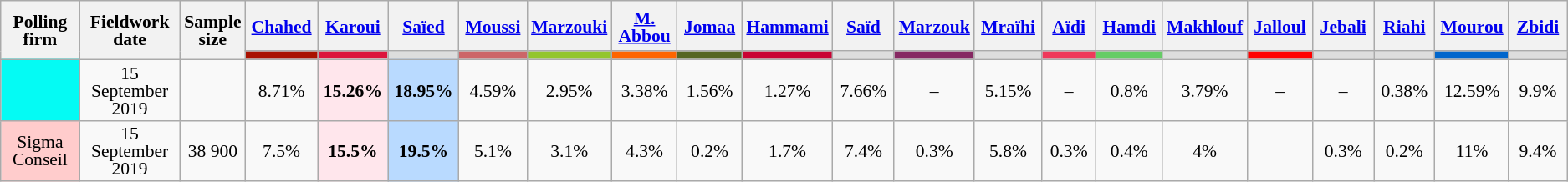<table class="wikitable sortable" style="text-align:center;font-size:90%;line-height:14px;">
<tr style="height:40px;">
<th style="width:100px;" rowspan="2">Polling firm</th>
<th style="width:110px;" rowspan="2">Fieldwork date</th>
<th style="width:35px;" rowspan="2">Sample<br>size</th>
<th class="unsortable" style="width:60px;"><a href='#'>Chahed</a><br></th>
<th class="unsortable" style="width:60px;"><a href='#'>Karoui</a><br></th>
<th class="unsortable" style="width:60px;"><a href='#'>Saïed</a><br></th>
<th class="unsortable" style="width:60px;"><a href='#'>Moussi</a><br></th>
<th class="unsortable" style="width:60px;"><a href='#'>Marzouki</a><br></th>
<th class="unsortable" style="width:60px;"><a href='#'>M. Abbou</a><br></th>
<th class="unsortable" style="width:60px;"><a href='#'>Jomaa</a><br></th>
<th class="unsortable" style="width:60px;"><a href='#'>Hammami</a><br></th>
<th class="unsortable" style="width:60px;"><a href='#'>Saïd</a><br></th>
<th class="unsortable" style="width:60px;"><a href='#'>Marzouk</a><br></th>
<th class="unsortable" style="width:60px;"><a href='#'>Mraïhi</a><br></th>
<th class="unsortable" style="width:60px;"><a href='#'>Aïdi</a><br></th>
<th class="unsortable" style="width:60px;"><a href='#'>Hamdi</a><br></th>
<th class="unsortable" style="width:60px;"><a href='#'>Makhlouf</a><br></th>
<th class="unsortable" style="width:60px;"><a href='#'>Jalloul</a><br></th>
<th class="unsortable" style="width:60px;"><a href='#'>Jebali</a><br></th>
<th class="unsortable" style="width:60px;"><a href='#'>Riahi</a><br></th>
<th class="unsortable" style="width:60px;"><a href='#'>Mourou</a><br></th>
<th class="unsortable" style="width:60px;"><a href='#'>Zbidi</a><br></th>
</tr>
<tr>
<th style="background:#A91101;"></th>
<th style="background:#DC143C;"></th>
<th style="background:#DDDDDD;"></th>
<th style="background:#CC6668;"></th>
<th style="background:#93C52D;"></th>
<th style="background:#FE6500;"></th>
<th style="background:#556622;"></th>
<th style="background:#C90133;"></th>
<th style="background:#DDDDDD;"></th>
<th style="background:#862862;"></th>
<th style="background:#DDDDDD;"></th>
<th style="background:#ef395a;"></th>
<th style="background:#66CC66;"></th>
<th style="background:#DDDDDD;"></th>
<th style="background:#FF0000;"></th>
<th style="background:#DDDDDD;"></th>
<th style="background:#DDDDDD;"></th>
<th style="background:#0066CC;"></th>
<th style="background:#DDDDDD;"></th>
</tr>
<tr>
<td style="background:#04FBF4;"></td>
<td data-sort-value="2019-09-15">15 September 2019</td>
<td></td>
<td>8.71%</td>
<td style="background:#FFE6EC;"><strong>15.26%</strong></td>
<td style="background:#B9DAFF;"><strong>18.95%</strong></td>
<td>4.59%</td>
<td>2.95%</td>
<td>3.38%</td>
<td>1.56%</td>
<td>1.27%</td>
<td>7.66%</td>
<td>–</td>
<td>5.15%</td>
<td>–</td>
<td>0.8%</td>
<td>3.79%</td>
<td>–</td>
<td>–</td>
<td>0.38%</td>
<td>12.59%</td>
<td>9.9%</td>
</tr>
<tr>
<td style="background:#FFCCCC;">Sigma Conseil</td>
<td data-sort-value="2019-09-15">15 September 2019</td>
<td>38 900</td>
<td>7.5%</td>
<td style="background:#FFE6EC;"><strong>15.5%</strong></td>
<td style="background:#B9DAFF;"><strong>19.5%</strong></td>
<td>5.1%</td>
<td>3.1%</td>
<td>4.3%</td>
<td>0.2%</td>
<td>1.7%</td>
<td>7.4%</td>
<td>0.3%</td>
<td>5.8%</td>
<td>0.3%</td>
<td>0.4%</td>
<td>4%</td>
<td></td>
<td>0.3%</td>
<td>0.2%</td>
<td>11%</td>
<td>9.4%</td>
</tr>
</table>
